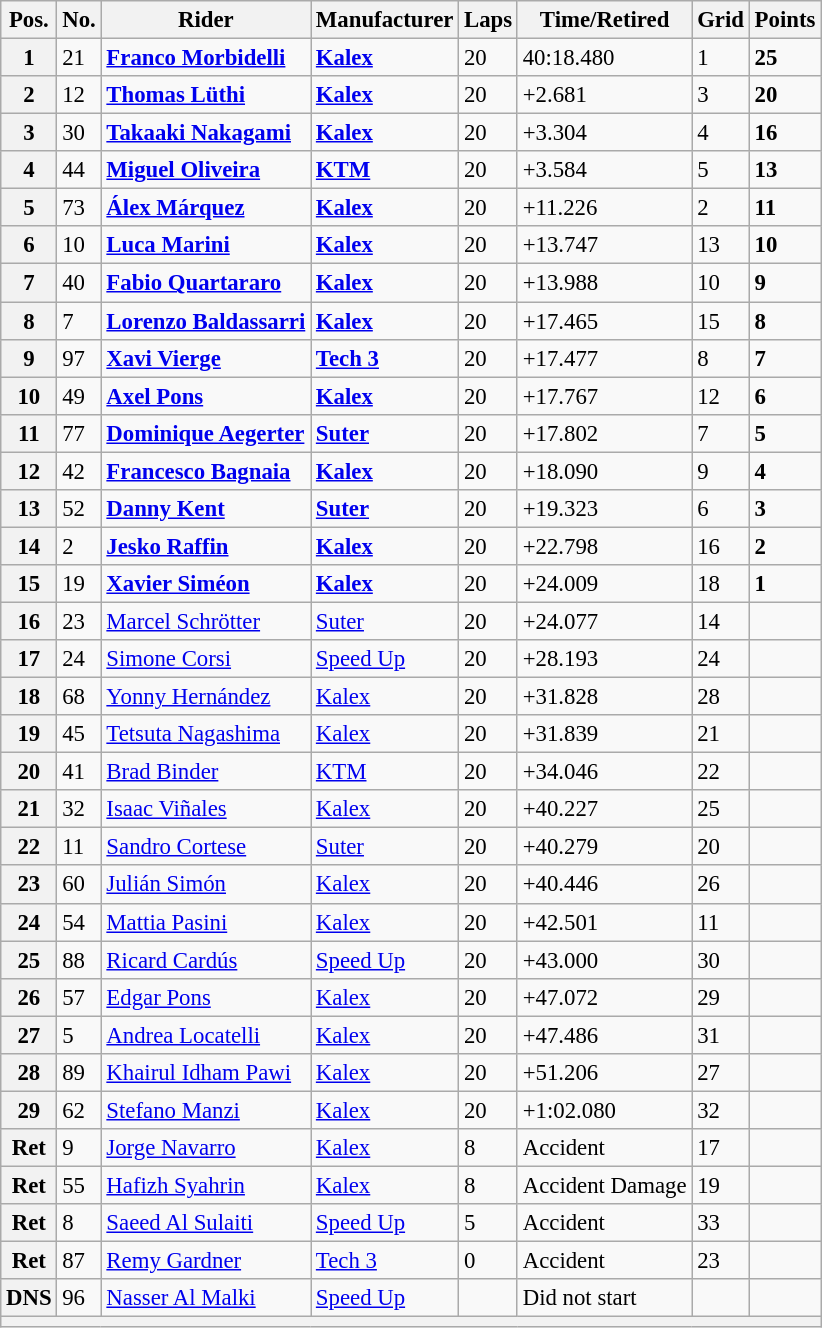<table class="wikitable" style="font-size: 95%;">
<tr>
<th>Pos.</th>
<th>No.</th>
<th>Rider</th>
<th>Manufacturer</th>
<th>Laps</th>
<th>Time/Retired</th>
<th>Grid</th>
<th>Points</th>
</tr>
<tr>
<th>1</th>
<td>21</td>
<td> <strong><a href='#'>Franco Morbidelli</a></strong></td>
<td><strong><a href='#'>Kalex</a></strong></td>
<td>20</td>
<td>40:18.480</td>
<td>1</td>
<td><strong>25</strong></td>
</tr>
<tr>
<th>2</th>
<td>12</td>
<td> <strong><a href='#'>Thomas Lüthi</a></strong></td>
<td><strong><a href='#'>Kalex</a></strong></td>
<td>20</td>
<td>+2.681</td>
<td>3</td>
<td><strong>20</strong></td>
</tr>
<tr>
<th>3</th>
<td>30</td>
<td> <strong><a href='#'>Takaaki Nakagami</a></strong></td>
<td><strong><a href='#'>Kalex</a></strong></td>
<td>20</td>
<td>+3.304</td>
<td>4</td>
<td><strong>16</strong></td>
</tr>
<tr>
<th>4</th>
<td>44</td>
<td> <strong><a href='#'>Miguel Oliveira</a></strong></td>
<td><strong><a href='#'>KTM</a></strong></td>
<td>20</td>
<td>+3.584</td>
<td>5</td>
<td><strong>13</strong></td>
</tr>
<tr>
<th>5</th>
<td>73</td>
<td> <strong><a href='#'>Álex Márquez</a></strong></td>
<td><strong><a href='#'>Kalex</a></strong></td>
<td>20</td>
<td>+11.226</td>
<td>2</td>
<td><strong>11</strong></td>
</tr>
<tr>
<th>6</th>
<td>10</td>
<td> <strong><a href='#'>Luca Marini</a></strong></td>
<td><strong><a href='#'>Kalex</a></strong></td>
<td>20</td>
<td>+13.747</td>
<td>13</td>
<td><strong>10</strong></td>
</tr>
<tr>
<th>7</th>
<td>40</td>
<td> <strong><a href='#'>Fabio Quartararo</a></strong></td>
<td><strong><a href='#'>Kalex</a></strong></td>
<td>20</td>
<td>+13.988</td>
<td>10</td>
<td><strong>9</strong></td>
</tr>
<tr>
<th>8</th>
<td>7</td>
<td> <strong><a href='#'>Lorenzo Baldassarri</a></strong></td>
<td><strong><a href='#'>Kalex</a></strong></td>
<td>20</td>
<td>+17.465</td>
<td>15</td>
<td><strong>8</strong></td>
</tr>
<tr>
<th>9</th>
<td>97</td>
<td> <strong><a href='#'>Xavi Vierge</a></strong></td>
<td><strong><a href='#'>Tech 3</a></strong></td>
<td>20</td>
<td>+17.477</td>
<td>8</td>
<td><strong>7</strong></td>
</tr>
<tr>
<th>10</th>
<td>49</td>
<td> <strong><a href='#'>Axel Pons</a></strong></td>
<td><strong><a href='#'>Kalex</a></strong></td>
<td>20</td>
<td>+17.767</td>
<td>12</td>
<td><strong>6</strong></td>
</tr>
<tr>
<th>11</th>
<td>77</td>
<td> <strong><a href='#'>Dominique Aegerter</a></strong></td>
<td><strong><a href='#'>Suter</a></strong></td>
<td>20</td>
<td>+17.802</td>
<td>7</td>
<td><strong>5</strong></td>
</tr>
<tr>
<th>12</th>
<td>42</td>
<td> <strong><a href='#'>Francesco Bagnaia</a></strong></td>
<td><strong><a href='#'>Kalex</a></strong></td>
<td>20</td>
<td>+18.090</td>
<td>9</td>
<td><strong>4</strong></td>
</tr>
<tr>
<th>13</th>
<td>52</td>
<td> <strong><a href='#'>Danny Kent</a></strong></td>
<td><strong><a href='#'>Suter</a></strong></td>
<td>20</td>
<td>+19.323</td>
<td>6</td>
<td><strong>3</strong></td>
</tr>
<tr>
<th>14</th>
<td>2</td>
<td> <strong><a href='#'>Jesko Raffin</a></strong></td>
<td><strong><a href='#'>Kalex</a></strong></td>
<td>20</td>
<td>+22.798</td>
<td>16</td>
<td><strong>2</strong></td>
</tr>
<tr>
<th>15</th>
<td>19</td>
<td> <strong><a href='#'>Xavier Siméon</a></strong></td>
<td><strong><a href='#'>Kalex</a></strong></td>
<td>20</td>
<td>+24.009</td>
<td>18</td>
<td><strong>1</strong></td>
</tr>
<tr>
<th>16</th>
<td>23</td>
<td> <a href='#'>Marcel Schrötter</a></td>
<td><a href='#'>Suter</a></td>
<td>20</td>
<td>+24.077</td>
<td>14</td>
<td></td>
</tr>
<tr>
<th>17</th>
<td>24</td>
<td> <a href='#'>Simone Corsi</a></td>
<td><a href='#'>Speed Up</a></td>
<td>20</td>
<td>+28.193</td>
<td>24</td>
<td></td>
</tr>
<tr>
<th>18</th>
<td>68</td>
<td> <a href='#'>Yonny Hernández</a></td>
<td><a href='#'>Kalex</a></td>
<td>20</td>
<td>+31.828</td>
<td>28</td>
<td></td>
</tr>
<tr>
<th>19</th>
<td>45</td>
<td> <a href='#'>Tetsuta Nagashima</a></td>
<td><a href='#'>Kalex</a></td>
<td>20</td>
<td>+31.839</td>
<td>21</td>
<td></td>
</tr>
<tr>
<th>20</th>
<td>41</td>
<td> <a href='#'>Brad Binder</a></td>
<td><a href='#'>KTM</a></td>
<td>20</td>
<td>+34.046</td>
<td>22</td>
<td></td>
</tr>
<tr>
<th>21</th>
<td>32</td>
<td> <a href='#'>Isaac Viñales</a></td>
<td><a href='#'>Kalex</a></td>
<td>20</td>
<td>+40.227</td>
<td>25</td>
<td></td>
</tr>
<tr>
<th>22</th>
<td>11</td>
<td> <a href='#'>Sandro Cortese</a></td>
<td><a href='#'>Suter</a></td>
<td>20</td>
<td>+40.279</td>
<td>20</td>
<td></td>
</tr>
<tr>
<th>23</th>
<td>60</td>
<td> <a href='#'>Julián Simón</a></td>
<td><a href='#'>Kalex</a></td>
<td>20</td>
<td>+40.446</td>
<td>26</td>
<td></td>
</tr>
<tr>
<th>24</th>
<td>54</td>
<td> <a href='#'>Mattia Pasini</a></td>
<td><a href='#'>Kalex</a></td>
<td>20</td>
<td>+42.501</td>
<td>11</td>
<td></td>
</tr>
<tr>
<th>25</th>
<td>88</td>
<td> <a href='#'>Ricard Cardús</a></td>
<td><a href='#'>Speed Up</a></td>
<td>20</td>
<td>+43.000</td>
<td>30</td>
<td></td>
</tr>
<tr>
<th>26</th>
<td>57</td>
<td> <a href='#'>Edgar Pons</a></td>
<td><a href='#'>Kalex</a></td>
<td>20</td>
<td>+47.072</td>
<td>29</td>
<td></td>
</tr>
<tr>
<th>27</th>
<td>5</td>
<td> <a href='#'>Andrea Locatelli</a></td>
<td><a href='#'>Kalex</a></td>
<td>20</td>
<td>+47.486</td>
<td>31</td>
<td></td>
</tr>
<tr>
<th>28</th>
<td>89</td>
<td> <a href='#'>Khairul Idham Pawi</a></td>
<td><a href='#'>Kalex</a></td>
<td>20</td>
<td>+51.206</td>
<td>27</td>
<td></td>
</tr>
<tr>
<th>29</th>
<td>62</td>
<td> <a href='#'>Stefano Manzi</a></td>
<td><a href='#'>Kalex</a></td>
<td>20</td>
<td>+1:02.080</td>
<td>32</td>
<td></td>
</tr>
<tr>
<th>Ret</th>
<td>9</td>
<td> <a href='#'>Jorge Navarro</a></td>
<td><a href='#'>Kalex</a></td>
<td>8</td>
<td>Accident</td>
<td>17</td>
<td></td>
</tr>
<tr>
<th>Ret</th>
<td>55</td>
<td> <a href='#'>Hafizh Syahrin</a></td>
<td><a href='#'>Kalex</a></td>
<td>8</td>
<td>Accident Damage</td>
<td>19</td>
<td></td>
</tr>
<tr>
<th>Ret</th>
<td>8</td>
<td> <a href='#'>Saeed Al Sulaiti</a></td>
<td><a href='#'>Speed Up</a></td>
<td>5</td>
<td>Accident</td>
<td>33</td>
<td></td>
</tr>
<tr>
<th>Ret</th>
<td>87</td>
<td> <a href='#'>Remy Gardner</a></td>
<td><a href='#'>Tech 3</a></td>
<td>0</td>
<td>Accident</td>
<td>23</td>
<td></td>
</tr>
<tr>
<th>DNS</th>
<td>96</td>
<td> <a href='#'>Nasser Al Malki</a></td>
<td><a href='#'>Speed Up</a></td>
<td></td>
<td>Did not start</td>
<td></td>
<td></td>
</tr>
<tr>
<th colspan=8></th>
</tr>
</table>
